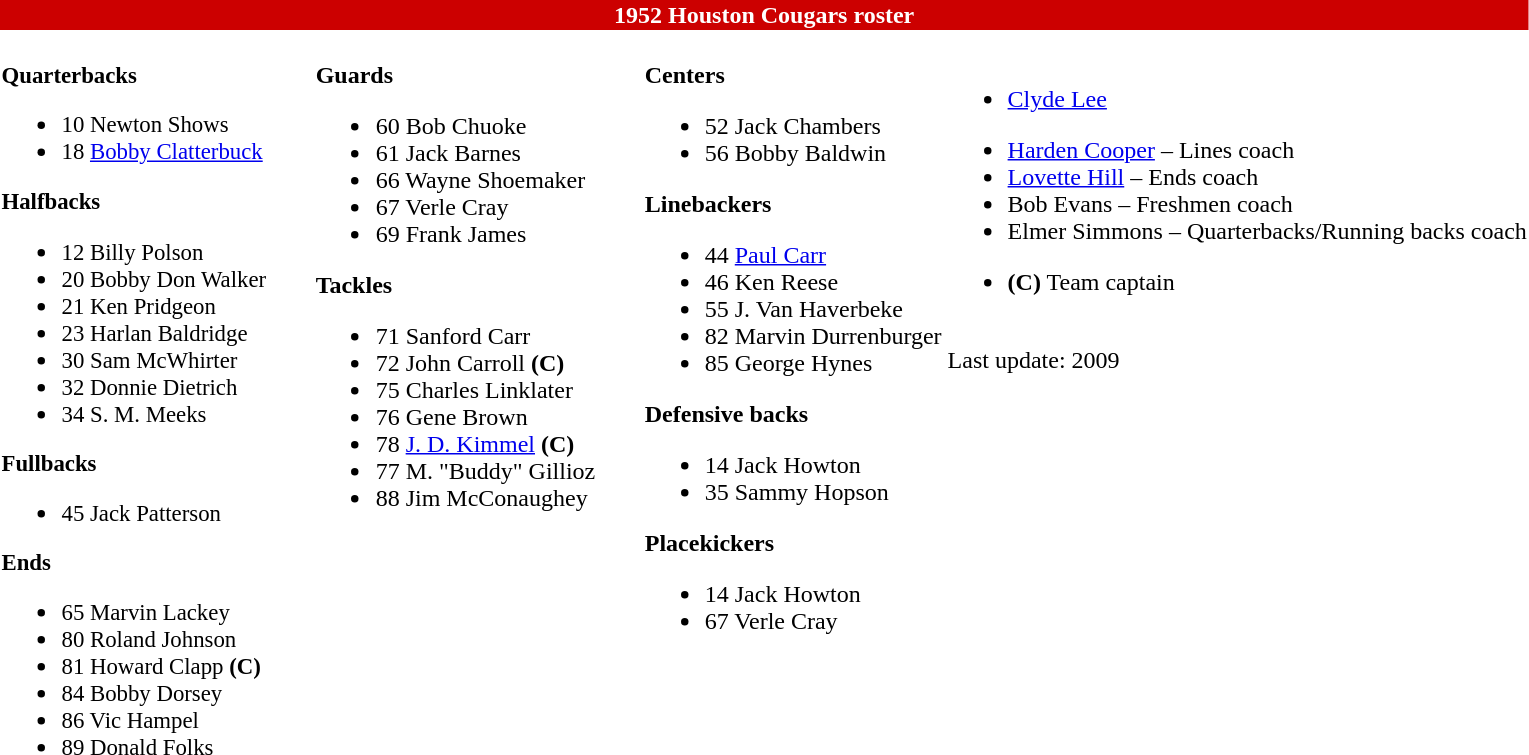<table class="toccolours" style="text-align: left;">
<tr>
<td colspan="9" style="background-color: #CC0000; color: #FFFFFF; text-align: center"><strong>1952 Houston Cougars roster</strong></td>
</tr>
<tr>
<td style="font-size: 95%;" valign="top"><br><strong>Quarterbacks</strong><ul><li>10 Newton Shows</li><li>18 <a href='#'>Bobby Clatterbuck</a></li></ul><strong>Halfbacks</strong><ul><li>12 Billy Polson</li><li>20 Bobby Don Walker</li><li>21 Ken Pridgeon</li><li>23 Harlan Baldridge</li><li>30 Sam McWhirter</li><li>32 Donnie Dietrich</li><li>34 S. M. Meeks</li></ul><strong>Fullbacks</strong><ul><li>45 Jack Patterson</li></ul><strong>Ends</strong><ul><li>65 Marvin Lackey</li><li>80 Roland Johnson</li><li>81 Howard Clapp <strong>(C)</strong></li><li>84 Bobby Dorsey</li><li>86 Vic Hampel</li><li>89 Donald Folks</li></ul></td>
<td width="25"> </td>
<td valign="top"><br><strong>Guards</strong><ul><li>60 Bob Chuoke</li><li>61 Jack Barnes</li><li>66 Wayne Shoemaker</li><li>67 Verle Cray</li><li>69 Frank James</li></ul><strong>Tackles</strong><ul><li>71 Sanford Carr</li><li>72 John Carroll <strong>(C)</strong></li><li>75 Charles Linklater</li><li>76 Gene Brown</li><li>78 <a href='#'>J. D. Kimmel</a> <strong>(C)</strong></li><li>77 M. "Buddy" Gillioz</li><li>88 Jim McConaughey</li></ul></td>
<td width="25"> </td>
<td valign="top"><br><strong>Centers</strong><ul><li>52 Jack Chambers</li><li>56 Bobby Baldwin</li></ul><strong>Linebackers</strong><ul><li>44 <a href='#'>Paul Carr</a></li><li>46 Ken Reese</li><li>55 J. Van Haverbeke</li><li>82 Marvin Durrenburger</li><li>85 George Hynes</li></ul><strong>Defensive backs</strong><ul><li>14 Jack Howton</li><li>35 Sammy Hopson</li></ul><strong>Placekickers</strong><ul><li>14 Jack Howton</li><li>67 Verle Cray</li></ul></td>
<td valign="top"><br><ul><li><a href='#'>Clyde Lee</a></li></ul><ul><li><a href='#'>Harden Cooper</a> – Lines coach</li><li><a href='#'>Lovette Hill</a> – Ends coach</li><li>Bob Evans – Freshmen coach</li><li>Elmer Simmons – Quarterbacks/Running backs coach</li></ul><ul><li><strong>(C)</strong> Team captain</li></ul><span> </span><br>Last update: 2009</td>
</tr>
</table>
